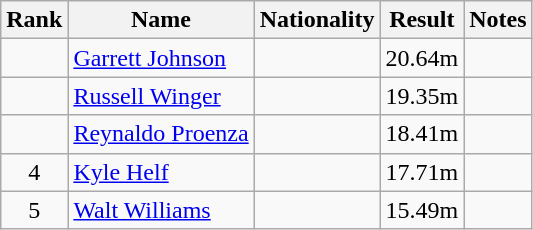<table class="wikitable sortable" style="text-align:center">
<tr>
<th>Rank</th>
<th>Name</th>
<th>Nationality</th>
<th>Result</th>
<th>Notes</th>
</tr>
<tr>
<td align=center></td>
<td align=left><a href='#'>Garrett Johnson</a></td>
<td align=left></td>
<td>20.64m</td>
<td></td>
</tr>
<tr>
<td align=center></td>
<td align=left><a href='#'>Russell Winger</a></td>
<td align=left></td>
<td>19.35m</td>
<td></td>
</tr>
<tr>
<td align=center></td>
<td align=left><a href='#'>Reynaldo Proenza</a></td>
<td align=left></td>
<td>18.41m</td>
<td></td>
</tr>
<tr>
<td align=center>4</td>
<td align=left><a href='#'>Kyle Helf</a></td>
<td align=left></td>
<td>17.71m</td>
<td></td>
</tr>
<tr>
<td align=center>5</td>
<td align=left><a href='#'>Walt Williams</a></td>
<td align=left></td>
<td>15.49m</td>
<td></td>
</tr>
</table>
